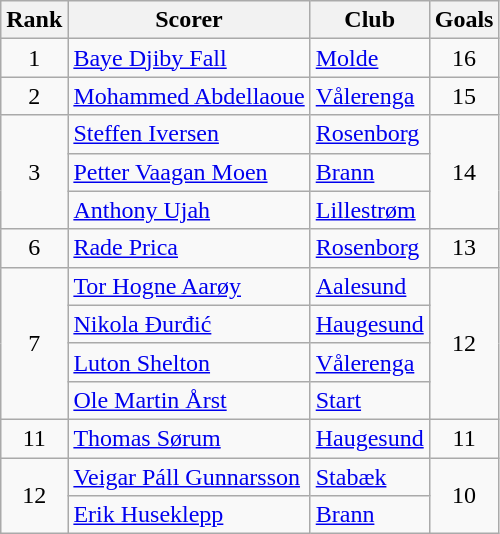<table class="wikitable" style="text-align:center">
<tr>
<th>Rank</th>
<th>Scorer</th>
<th>Club</th>
<th>Goals</th>
</tr>
<tr>
<td>1</td>
<td align="left"> <a href='#'>Baye Djiby Fall</a></td>
<td align="left"><a href='#'>Molde</a></td>
<td>16</td>
</tr>
<tr>
<td>2</td>
<td align="left"> <a href='#'>Mohammed Abdellaoue</a></td>
<td align="left"><a href='#'>Vålerenga</a></td>
<td>15</td>
</tr>
<tr>
<td rowspan="3">3</td>
<td align="left"> <a href='#'>Steffen Iversen</a></td>
<td align="left"><a href='#'>Rosenborg</a></td>
<td rowspan="3">14</td>
</tr>
<tr>
<td align="left"> <a href='#'>Petter Vaagan Moen</a></td>
<td align="left"><a href='#'>Brann</a></td>
</tr>
<tr>
<td align="left"> <a href='#'>Anthony Ujah</a></td>
<td align="left"><a href='#'>Lillestrøm</a></td>
</tr>
<tr>
<td>6</td>
<td align="left"> <a href='#'>Rade Prica</a></td>
<td align="left"><a href='#'>Rosenborg</a></td>
<td>13</td>
</tr>
<tr>
<td rowspan="4">7</td>
<td align="left"> <a href='#'>Tor Hogne Aarøy</a></td>
<td align="left"><a href='#'>Aalesund</a></td>
<td rowspan="4">12</td>
</tr>
<tr>
<td align="left"> <a href='#'>Nikola Đurđić</a></td>
<td align="left"><a href='#'>Haugesund</a></td>
</tr>
<tr>
<td align="left"> <a href='#'>Luton Shelton</a></td>
<td align="left"><a href='#'>Vålerenga</a></td>
</tr>
<tr>
<td align="left"> <a href='#'>Ole Martin Årst</a></td>
<td align="left"><a href='#'>Start</a></td>
</tr>
<tr>
<td>11</td>
<td align="left"> <a href='#'>Thomas Sørum</a></td>
<td align="left"><a href='#'>Haugesund</a></td>
<td>11</td>
</tr>
<tr>
<td rowspan="2">12</td>
<td align="left"> <a href='#'>Veigar Páll Gunnarsson</a></td>
<td align="left"><a href='#'>Stabæk</a></td>
<td rowspan="2">10</td>
</tr>
<tr>
<td align="left"> <a href='#'>Erik Huseklepp</a></td>
<td align="left"><a href='#'>Brann</a></td>
</tr>
</table>
